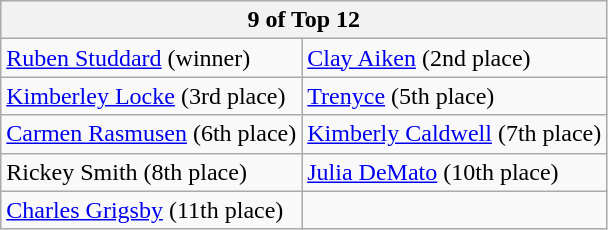<table class="wikitable" align="center">
<tr>
<th colspan="2">9 of Top 12</th>
</tr>
<tr>
<td><a href='#'>Ruben Studdard</a> (winner)</td>
<td><a href='#'>Clay Aiken</a> (2nd place)</td>
</tr>
<tr>
<td><a href='#'>Kimberley Locke</a> (3rd place)</td>
<td><a href='#'>Trenyce</a> (5th place)</td>
</tr>
<tr>
<td><a href='#'>Carmen Rasmusen</a> (6th place)</td>
<td><a href='#'>Kimberly Caldwell</a> (7th place)</td>
</tr>
<tr>
<td>Rickey Smith (8th place)</td>
<td><a href='#'>Julia DeMato</a> (10th place)</td>
</tr>
<tr>
<td><a href='#'>Charles Grigsby</a> (11th place)</td>
<td></td>
</tr>
</table>
